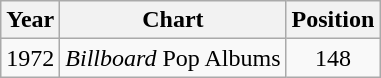<table class="wikitable">
<tr>
<th>Year</th>
<th>Chart</th>
<th>Position</th>
</tr>
<tr>
<td>1972</td>
<td><em>Billboard</em> Pop Albums</td>
<td align="center">148</td>
</tr>
</table>
